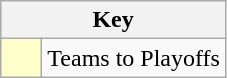<table class="wikitable" style="text-align: center;">
<tr>
<th colspan=2>Key</th>
</tr>
<tr>
<td style="background:#ffffcc; width:20px;"></td>
<td align=left>Teams to Playoffs</td>
</tr>
</table>
